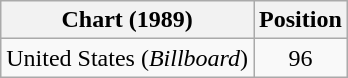<table class="wikitable sortable">
<tr>
<th align="left">Chart (1989)</th>
<th align="center">Position</th>
</tr>
<tr>
<td>United States (<em>Billboard</em>)</td>
<td style="text-align:center;">96</td>
</tr>
</table>
